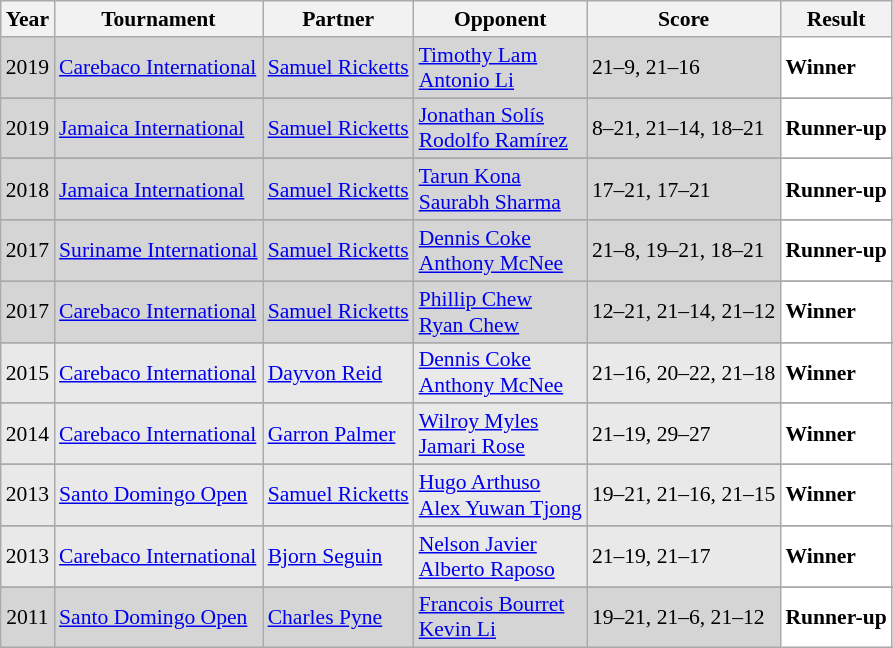<table class="sortable wikitable" style="font-size: 90%;">
<tr>
<th>Year</th>
<th>Tournament</th>
<th>Partner</th>
<th>Opponent</th>
<th>Score</th>
<th>Result</th>
</tr>
<tr style="background:#D5D5D5">
<td align="center">2019</td>
<td align="left"><a href='#'>Carebaco International</a></td>
<td align="left"> <a href='#'>Samuel Ricketts</a></td>
<td align="left"> <a href='#'>Timothy Lam</a> <br>  <a href='#'>Antonio Li</a></td>
<td align="left">21–9, 21–16</td>
<td style="text-align:left; background:white"> <strong>Winner</strong></td>
</tr>
<tr>
</tr>
<tr style="background:#D5D5D5">
<td align="center">2019</td>
<td align="left"><a href='#'>Jamaica International</a></td>
<td align="left"> <a href='#'>Samuel Ricketts</a></td>
<td align="left"> <a href='#'>Jonathan Solís</a> <br>  <a href='#'>Rodolfo Ramírez</a></td>
<td align="left">8–21, 21–14, 18–21</td>
<td style="text-align:left; background:white"> <strong>Runner-up</strong></td>
</tr>
<tr>
</tr>
<tr style="background:#D5D5D5">
<td align="center">2018</td>
<td align="left"><a href='#'>Jamaica International</a></td>
<td align="left"> <a href='#'>Samuel Ricketts</a></td>
<td align="left"> <a href='#'>Tarun Kona</a> <br>  <a href='#'>Saurabh Sharma</a></td>
<td align="left">17–21, 17–21</td>
<td style="text-align:left; background:white"> <strong>Runner-up</strong></td>
</tr>
<tr>
</tr>
<tr style="background:#D5D5D5">
<td align="center">2017</td>
<td align="left"><a href='#'>Suriname International</a></td>
<td align="left"> <a href='#'>Samuel Ricketts</a></td>
<td align="left"> <a href='#'>Dennis Coke</a> <br>  <a href='#'>Anthony McNee</a></td>
<td align="left">21–8, 19–21, 18–21</td>
<td style="text-align:left; background:white"> <strong>Runner-up</strong></td>
</tr>
<tr>
</tr>
<tr style="background:#D5D5D5">
<td align="center">2017</td>
<td align="left"><a href='#'>Carebaco International</a></td>
<td align="left"> <a href='#'>Samuel Ricketts</a></td>
<td align="left"> <a href='#'>Phillip Chew</a> <br>  <a href='#'>Ryan Chew</a></td>
<td align="left">12–21, 21–14, 21–12</td>
<td style="text-align:left; background:white"> <strong>Winner</strong></td>
</tr>
<tr>
</tr>
<tr style="background:#E9E9E9">
<td align="center">2015</td>
<td align="left"><a href='#'>Carebaco International</a></td>
<td align="left"> <a href='#'>Dayvon Reid</a></td>
<td align="left"> <a href='#'>Dennis Coke</a> <br>  <a href='#'>Anthony McNee</a></td>
<td align="left">21–16, 20–22, 21–18</td>
<td style="text-align:left; background:white"> <strong>Winner</strong></td>
</tr>
<tr>
</tr>
<tr style="background:#E9E9E9">
<td align="center">2014</td>
<td align="left"><a href='#'>Carebaco International</a></td>
<td align="left"> <a href='#'>Garron Palmer</a></td>
<td align="left"> <a href='#'>Wilroy Myles</a> <br>  <a href='#'>Jamari Rose</a></td>
<td align="left">21–19, 29–27</td>
<td style="text-align:left; background:white"> <strong>Winner</strong></td>
</tr>
<tr>
</tr>
<tr style="background:#E9E9E9">
<td align="center">2013</td>
<td align="left"><a href='#'>Santo Domingo Open</a></td>
<td align="left"> <a href='#'>Samuel Ricketts</a></td>
<td align="left"> <a href='#'>Hugo Arthuso</a><br> <a href='#'>Alex Yuwan Tjong</a></td>
<td align="left">19–21, 21–16, 21–15</td>
<td style="text-align:left; background:white"> <strong>Winner</strong></td>
</tr>
<tr>
</tr>
<tr style="background:#E9E9E9">
<td align="center">2013</td>
<td align="left"><a href='#'>Carebaco International</a></td>
<td align="left"> <a href='#'>Bjorn Seguin</a></td>
<td align="left"> <a href='#'>Nelson Javier</a> <br>  <a href='#'>Alberto Raposo</a></td>
<td align="left">21–19, 21–17</td>
<td style="text-align:left; background:white"> <strong>Winner</strong></td>
</tr>
<tr>
</tr>
<tr style="background:#D5D5D5">
<td align="center">2011</td>
<td align="left"><a href='#'>Santo Domingo Open</a></td>
<td align="left"> <a href='#'>Charles Pyne</a></td>
<td align="left"> <a href='#'>Francois Bourret</a> <br>  <a href='#'>Kevin Li</a></td>
<td align="left">19–21, 21–6, 21–12</td>
<td style="text-align:left; background:white"> <strong>Runner-up</strong></td>
</tr>
</table>
